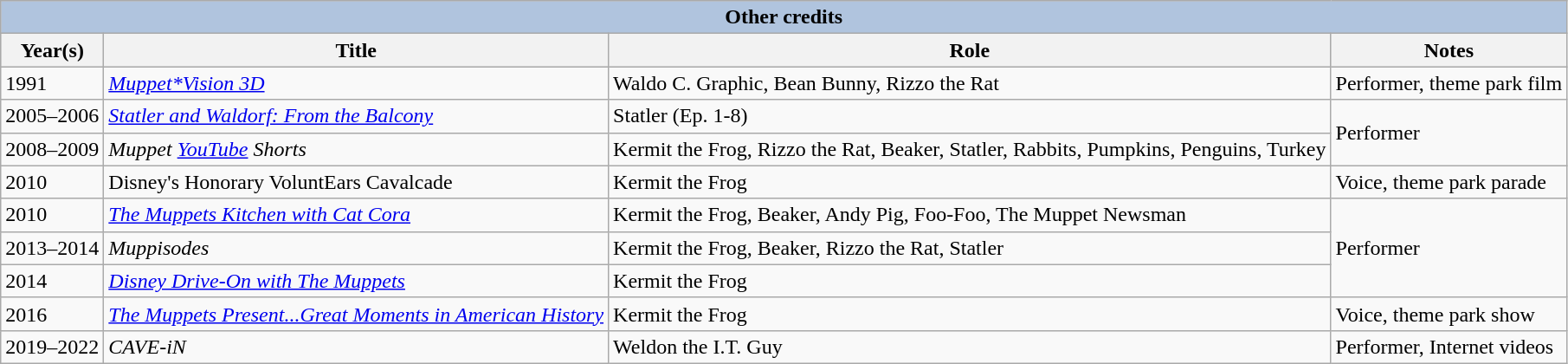<table class="wikitable">
<tr style="background:#ccc; text-align:center;">
<th colspan="4" style="background: LightSteelBlue;">Other credits</th>
</tr>
<tr style="background:#ccc; text-align:center;">
<th>Year(s)</th>
<th>Title</th>
<th>Role</th>
<th>Notes</th>
</tr>
<tr>
<td>1991</td>
<td><em><a href='#'>Muppet*Vision 3D</a></em></td>
<td>Waldo C. Graphic, Bean Bunny, Rizzo the Rat</td>
<td>Performer, theme park film</td>
</tr>
<tr>
<td>2005–2006</td>
<td><em><a href='#'>Statler and Waldorf: From the Balcony</a></em></td>
<td>Statler (Ep. 1-8)</td>
<td rowspan="2">Performer</td>
</tr>
<tr>
<td>2008–2009</td>
<td><em>Muppet <a href='#'>YouTube</a> Shorts</em></td>
<td>Kermit the Frog, Rizzo the Rat, Beaker, Statler, Rabbits, Pumpkins, Penguins, Turkey</td>
</tr>
<tr>
<td>2010</td>
<td>Disney's Honorary VoluntEars Cavalcade</td>
<td>Kermit the Frog</td>
<td>Voice, theme park parade</td>
</tr>
<tr>
<td>2010</td>
<td><em><a href='#'>The Muppets Kitchen with Cat Cora</a></em></td>
<td>Kermit the Frog, Beaker, Andy Pig, Foo-Foo, The Muppet Newsman</td>
<td rowspan="3">Performer</td>
</tr>
<tr>
<td>2013–2014</td>
<td><em>Muppisodes</em></td>
<td>Kermit the Frog, Beaker, Rizzo the Rat, Statler</td>
</tr>
<tr>
<td>2014</td>
<td><em><a href='#'>Disney Drive-On with The Muppets</a></em></td>
<td>Kermit the Frog</td>
</tr>
<tr>
<td>2016</td>
<td><em><a href='#'>The Muppets Present...Great Moments in American History</a></em></td>
<td>Kermit the Frog</td>
<td>Voice, theme park show</td>
</tr>
<tr>
<td>2019–2022</td>
<td><em>CAVE-iN</em></td>
<td>Weldon the I.T. Guy</td>
<td>Performer, Internet videos</td>
</tr>
</table>
